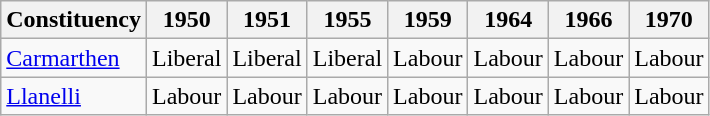<table class="wikitable">
<tr>
<th>Constituency</th>
<th>1950</th>
<th>1951</th>
<th>1955</th>
<th>1959</th>
<th>1964</th>
<th>1966</th>
<th>1970</th>
</tr>
<tr>
<td><a href='#'>Carmarthen</a></td>
<td bgcolor=>Liberal</td>
<td bgcolor=>Liberal</td>
<td bgcolor=>Liberal</td>
<td bgcolor=>Labour</td>
<td bgcolor=>Labour</td>
<td bgcolor=>Labour</td>
<td bgcolor=>Labour</td>
</tr>
<tr>
<td><a href='#'>Llanelli</a></td>
<td bgcolor=>Labour</td>
<td bgcolor=>Labour</td>
<td bgcolor=>Labour</td>
<td bgcolor=>Labour</td>
<td bgcolor=>Labour</td>
<td bgcolor=>Labour</td>
<td bgcolor=>Labour</td>
</tr>
</table>
